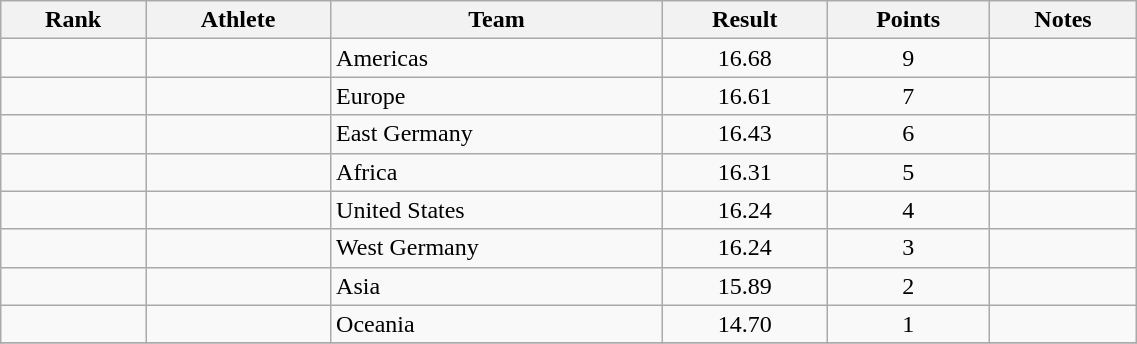<table class="wikitable sortable" style="text-align:center" width="60%">
<tr>
<th>Rank</th>
<th>Athlete</th>
<th>Team</th>
<th>Result</th>
<th>Points</th>
<th>Notes</th>
</tr>
<tr>
<td></td>
<td align="left"></td>
<td align=left>Americas</td>
<td>16.68</td>
<td>9</td>
<td></td>
</tr>
<tr>
<td></td>
<td align="left"></td>
<td align=left>Europe</td>
<td>16.61</td>
<td>7</td>
<td></td>
</tr>
<tr>
<td></td>
<td align="left"></td>
<td align=left>East Germany</td>
<td>16.43</td>
<td>6</td>
<td></td>
</tr>
<tr>
<td></td>
<td align="left"></td>
<td align=left>Africa</td>
<td>16.31</td>
<td>5</td>
<td></td>
</tr>
<tr>
<td></td>
<td align="left"></td>
<td align=left>United States</td>
<td>16.24</td>
<td>4</td>
<td></td>
</tr>
<tr>
<td></td>
<td align="left"></td>
<td align=left>West Germany</td>
<td>16.24</td>
<td>3</td>
<td></td>
</tr>
<tr>
<td></td>
<td align="left"></td>
<td align=left>Asia</td>
<td>15.89</td>
<td>2</td>
<td></td>
</tr>
<tr>
<td></td>
<td align="left"></td>
<td align=left>Oceania</td>
<td>14.70</td>
<td>1</td>
<td></td>
</tr>
<tr>
</tr>
</table>
